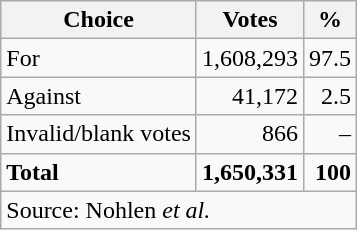<table class=wikitable style=text-align:right>
<tr>
<th>Choice</th>
<th>Votes</th>
<th>%</th>
</tr>
<tr>
<td align=left>For</td>
<td>1,608,293</td>
<td>97.5</td>
</tr>
<tr>
<td align=left>Against</td>
<td>41,172</td>
<td>2.5</td>
</tr>
<tr>
<td align=left>Invalid/blank votes</td>
<td>866</td>
<td>–</td>
</tr>
<tr>
<td align=left><strong>Total</strong></td>
<td><strong>1,650,331</strong></td>
<td><strong>100</strong></td>
</tr>
<tr>
<td colspan=3 align=left>Source: Nohlen <em>et al.</em></td>
</tr>
</table>
